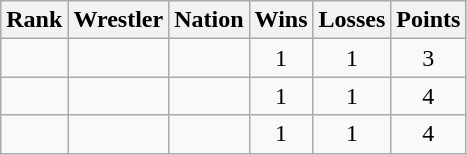<table class="wikitable sortable" style="text-align:center;">
<tr>
<th>Rank</th>
<th>Wrestler</th>
<th>Nation</th>
<th>Wins</th>
<th>Losses</th>
<th>Points</th>
</tr>
<tr>
<td></td>
<td align=left></td>
<td align=left></td>
<td>1</td>
<td>1</td>
<td>3</td>
</tr>
<tr>
<td></td>
<td align=left></td>
<td align=left></td>
<td>1</td>
<td>1</td>
<td>4</td>
</tr>
<tr>
<td></td>
<td align=left></td>
<td align=left></td>
<td>1</td>
<td>1</td>
<td>4</td>
</tr>
</table>
